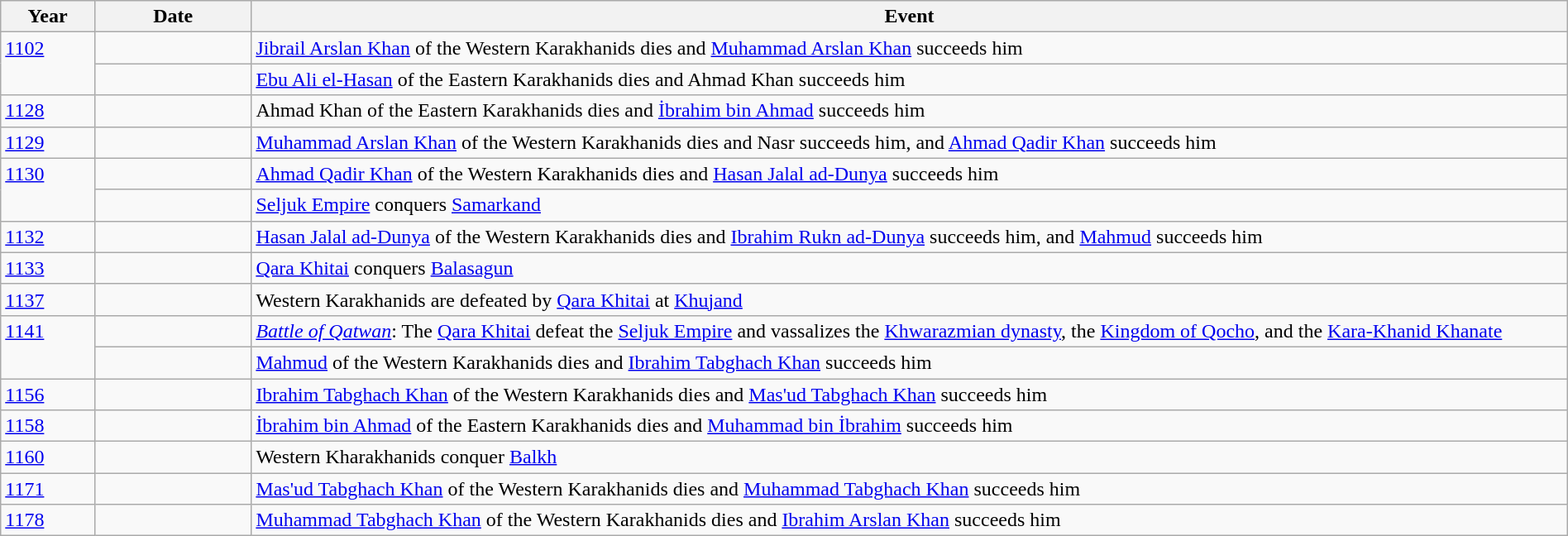<table class="wikitable" style="width:100%;">
<tr>
<th style="width:6%">Year</th>
<th style="width:10%">Date</th>
<th>Event</th>
</tr>
<tr>
<td rowspan="2" style="vertical-align:top;"><a href='#'>1102</a></td>
<td></td>
<td><a href='#'>Jibrail Arslan Khan</a> of the Western Karakhanids dies and <a href='#'>Muhammad Arslan Khan</a> succeeds him</td>
</tr>
<tr>
<td></td>
<td><a href='#'>Ebu Ali el-Hasan</a> of the Eastern Karakhanids dies and Ahmad Khan succeeds him</td>
</tr>
<tr>
<td><a href='#'>1128</a></td>
<td></td>
<td>Ahmad Khan of the Eastern Karakhanids dies and <a href='#'>İbrahim bin Ahmad</a> succeeds him</td>
</tr>
<tr>
<td><a href='#'>1129</a></td>
<td></td>
<td><a href='#'>Muhammad Arslan Khan</a> of the Western Karakhanids dies and Nasr succeeds him, and <a href='#'>Ahmad Qadir Khan</a> succeeds him</td>
</tr>
<tr>
<td rowspan="2" style="vertical-align:top;"><a href='#'>1130</a></td>
<td></td>
<td><a href='#'>Ahmad Qadir Khan</a> of the Western Karakhanids dies and <a href='#'>Hasan Jalal ad-Dunya</a> succeeds him</td>
</tr>
<tr>
<td></td>
<td><a href='#'>Seljuk Empire</a> conquers <a href='#'>Samarkand</a></td>
</tr>
<tr>
<td><a href='#'>1132</a></td>
<td></td>
<td><a href='#'>Hasan Jalal ad-Dunya</a> of the Western Karakhanids dies and <a href='#'>Ibrahim Rukn ad-Dunya</a> succeeds him, and <a href='#'>Mahmud</a> succeeds him</td>
</tr>
<tr>
<td><a href='#'>1133</a></td>
<td></td>
<td><a href='#'>Qara Khitai</a> conquers <a href='#'>Balasagun</a></td>
</tr>
<tr>
<td><a href='#'>1137</a></td>
<td></td>
<td>Western Karakhanids are defeated by <a href='#'>Qara Khitai</a> at <a href='#'>Khujand</a></td>
</tr>
<tr>
<td rowspan="2" style="vertical-align:top;"><a href='#'>1141</a></td>
<td></td>
<td><em><a href='#'>Battle of Qatwan</a></em>: The <a href='#'>Qara Khitai</a> defeat the <a href='#'>Seljuk Empire</a> and vassalizes the <a href='#'>Khwarazmian dynasty</a>, the <a href='#'>Kingdom of Qocho</a>, and the <a href='#'>Kara-Khanid Khanate</a></td>
</tr>
<tr>
<td></td>
<td><a href='#'>Mahmud</a> of the Western Karakhanids dies and <a href='#'>Ibrahim Tabghach Khan</a> succeeds him</td>
</tr>
<tr>
<td><a href='#'>1156</a></td>
<td></td>
<td><a href='#'>Ibrahim Tabghach Khan</a> of the Western Karakhanids dies and <a href='#'>Mas'ud Tabghach Khan</a> succeeds him</td>
</tr>
<tr>
<td><a href='#'>1158</a></td>
<td></td>
<td><a href='#'>İbrahim bin Ahmad</a> of the Eastern Karakhanids dies and <a href='#'>Muhammad bin İbrahim</a> succeeds him</td>
</tr>
<tr>
<td><a href='#'>1160</a></td>
<td></td>
<td>Western Kharakhanids conquer <a href='#'>Balkh</a></td>
</tr>
<tr>
<td><a href='#'>1171</a></td>
<td></td>
<td><a href='#'>Mas'ud Tabghach Khan</a> of the Western Karakhanids dies and <a href='#'>Muhammad Tabghach Khan</a> succeeds him</td>
</tr>
<tr>
<td><a href='#'>1178</a></td>
<td></td>
<td><a href='#'>Muhammad Tabghach Khan</a> of the Western Karakhanids dies and <a href='#'>Ibrahim Arslan Khan</a> succeeds him</td>
</tr>
</table>
